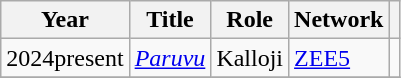<table class="wikitable sortable">
<tr>
<th>Year</th>
<th>Title</th>
<th>Role</th>
<th>Network</th>
<th class="unsortable" ></th>
</tr>
<tr>
<td>2024present</td>
<td><em><a href='#'>Paruvu</a></em></td>
<td>Kalloji</td>
<td><a href='#'>ZEE5</a></td>
<td></td>
</tr>
<tr>
</tr>
</table>
